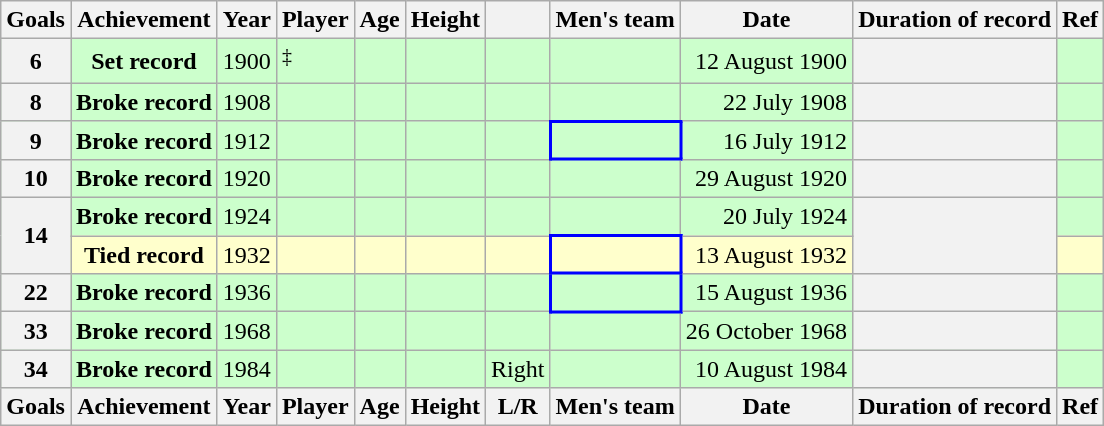<table class="wikitable sticky-header" style="text-align: center; font-size: 100%; margin-left: 1em;">
<tr>
<th scope="col">Goals</th>
<th scope="col">Achievement</th>
<th scope="col">Year</th>
<th scope="col">Player</th>
<th scope="col">Age</th>
<th scope="col">Height</th>
<th scope="col"></th>
<th scope="col">Men's team</th>
<th scope="col">Date</th>
<th scope="col">Duration of record</th>
<th scope="col">Ref</th>
</tr>
<tr style="background-color: #ccffcc;">
<td style="background-color: #f2f2f2;"><strong>6</strong></td>
<td><strong>Set record</strong></td>
<td>1900</td>
<td style="text-align: left;"><sup>‡</sup></td>
<td></td>
<td></td>
<td></td>
<td style="text-align: left;"></td>
<td style="text-align: right;">12 August 1900</td>
<td style="background-color: #f2f2f2; text-align: left;"></td>
<td></td>
</tr>
<tr style="background-color: #ccffcc;">
<td style="background-color: #f2f2f2;"><strong>8</strong></td>
<td><strong>Broke record</strong></td>
<td>1908</td>
<td style="text-align: left;"></td>
<td></td>
<td></td>
<td></td>
<td style="text-align: left;"></td>
<td style="text-align: right;">22 July 1908</td>
<td style="background-color: #f2f2f2; text-align: left;"></td>
<td></td>
</tr>
<tr style="background-color: #ccffcc;">
<td style="background-color: #f2f2f2;"><strong>9</strong></td>
<td><strong>Broke record</strong></td>
<td>1912</td>
<td style="text-align: left;"></td>
<td></td>
<td></td>
<td></td>
<td style="border: 2px solid blue; text-align: left;"></td>
<td style="text-align: right;">16 July 1912</td>
<td style="background-color: #f2f2f2; text-align: left;"></td>
<td></td>
</tr>
<tr style="background-color: #ccffcc;">
<td style="background-color: #f2f2f2;"><strong>10</strong></td>
<td><strong>Broke record</strong></td>
<td>1920</td>
<td style="text-align: left;"></td>
<td></td>
<td></td>
<td></td>
<td style="text-align: left;"></td>
<td style="text-align: right;">29 August 1920</td>
<td style="background-color: #f2f2f2; text-align: left;"></td>
<td></td>
</tr>
<tr style="background-color: #ccffcc;">
<td rowspan="2" style="background-color: #f2f2f2;"><strong>14</strong></td>
<td><strong>Broke record</strong></td>
<td>1924</td>
<td style="text-align: left;"></td>
<td></td>
<td></td>
<td></td>
<td style="text-align: left;"></td>
<td style="text-align: right;">20 July 1924</td>
<td rowspan="2" style="background-color: #f2f2f2; text-align: left;"></td>
<td></td>
</tr>
<tr style="background-color: #ffffcc;">
<td><strong>Tied record</strong></td>
<td>1932</td>
<td style="text-align: left;"></td>
<td></td>
<td></td>
<td></td>
<td style="border: 2px solid blue; text-align: left;"></td>
<td style="text-align: right;">13 August 1932</td>
<td></td>
</tr>
<tr style="background-color: #ccffcc;">
<td style="background-color: #f2f2f2;"><strong>22</strong></td>
<td><strong>Broke record</strong></td>
<td>1936</td>
<td style="text-align: left;"></td>
<td></td>
<td></td>
<td></td>
<td style="border: 2px solid blue; text-align: left;"></td>
<td style="text-align: right;">15 August 1936</td>
<td style="background-color: #f2f2f2; text-align: left;"></td>
<td></td>
</tr>
<tr style="background-color: #ccffcc;">
<td style="background-color: #f2f2f2;"><strong>33</strong></td>
<td><strong>Broke record</strong></td>
<td>1968</td>
<td style="text-align: left;"></td>
<td></td>
<td></td>
<td></td>
<td style="text-align: left;"></td>
<td style="text-align: right;">26 October 1968</td>
<td style="background-color: #f2f2f2; text-align: left;"></td>
<td></td>
</tr>
<tr style="background-color: #ccffcc;">
<td style="background-color: #f2f2f2;"><strong>34</strong></td>
<td><strong>Broke record</strong></td>
<td>1984</td>
<td style="text-align: left;"></td>
<td></td>
<td></td>
<td>Right</td>
<td style="text-align: left;"></td>
<td style="text-align: right;">10 August 1984</td>
<td style="background-color: #f2f2f2; text-align: left;"></td>
<td></td>
</tr>
<tr class="sortbottom">
<th>Goals</th>
<th>Achievement</th>
<th>Year</th>
<th>Player</th>
<th>Age</th>
<th>Height</th>
<th>L/R</th>
<th>Men's team</th>
<th>Date</th>
<th>Duration of record</th>
<th>Ref</th>
</tr>
</table>
